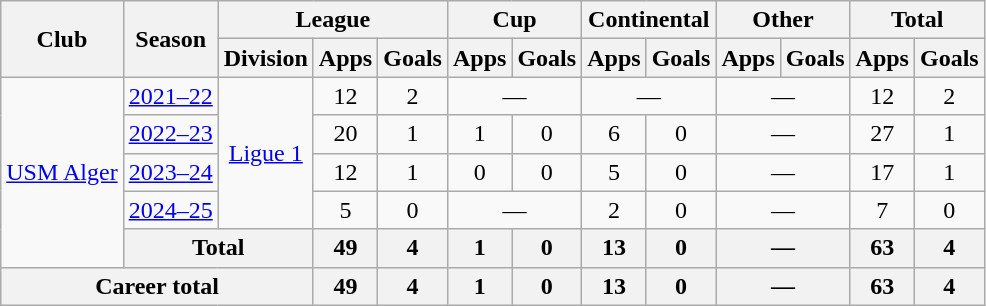<table class="wikitable" style="text-align:center">
<tr>
<th rowspan="2">Club</th>
<th rowspan="2">Season</th>
<th colspan="3">League</th>
<th colspan="2">Cup</th>
<th colspan="2">Continental</th>
<th colspan="2">Other</th>
<th colspan="2">Total</th>
</tr>
<tr>
<th>Division</th>
<th>Apps</th>
<th>Goals</th>
<th>Apps</th>
<th>Goals</th>
<th>Apps</th>
<th>Goals</th>
<th>Apps</th>
<th>Goals</th>
<th>Apps</th>
<th>Goals</th>
</tr>
<tr>
<td rowspan="5" valign="center"><a href='#'>USM Alger</a></td>
<td><a href='#'>2021–22</a></td>
<td rowspan=4><a href='#'>Ligue 1</a></td>
<td>12</td>
<td>2</td>
<td colspan=2>—</td>
<td colspan=2>—</td>
<td colspan=2>—</td>
<td>12</td>
<td>2</td>
</tr>
<tr>
<td><a href='#'>2022–23</a></td>
<td>20</td>
<td>1</td>
<td>1</td>
<td>0</td>
<td>6</td>
<td>0</td>
<td colspan=2>—</td>
<td>27</td>
<td>1</td>
</tr>
<tr>
<td><a href='#'>2023–24</a></td>
<td>12</td>
<td>1</td>
<td>0</td>
<td>0</td>
<td>5</td>
<td>0</td>
<td colspan=2>—</td>
<td>17</td>
<td>1</td>
</tr>
<tr>
<td><a href='#'>2024–25</a></td>
<td>5</td>
<td>0</td>
<td colspan=2>—</td>
<td>2</td>
<td>0</td>
<td colspan=2>—</td>
<td>7</td>
<td>0</td>
</tr>
<tr>
<th colspan="2">Total</th>
<th>49</th>
<th>4</th>
<th>1</th>
<th>0</th>
<th>13</th>
<th>0</th>
<th colspan=2>—</th>
<th>63</th>
<th>4</th>
</tr>
<tr>
<th colspan="3">Career total</th>
<th>49</th>
<th>4</th>
<th>1</th>
<th>0</th>
<th>13</th>
<th>0</th>
<th colspan=2>—</th>
<th>63</th>
<th>4</th>
</tr>
</table>
